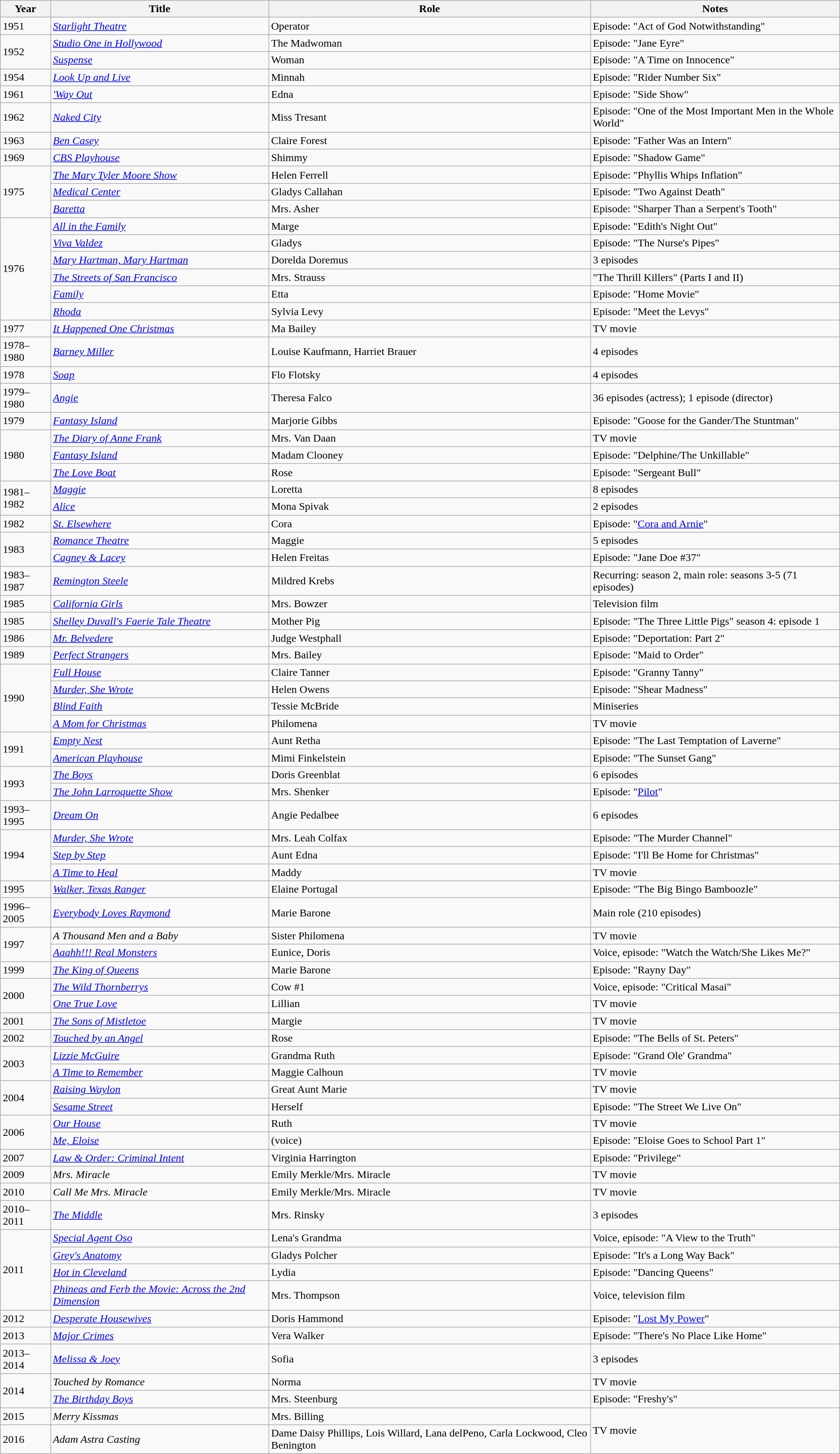<table class="wikitable sortable">
<tr>
<th>Year</th>
<th>Title</th>
<th>Role</th>
<th class="unsortable">Notes</th>
</tr>
<tr>
<td>1951</td>
<td><em><a href='#'>Starlight Theatre</a></em></td>
<td>Operator</td>
<td>Episode: "Act of God Notwithstanding"</td>
</tr>
<tr>
<td rowspan=2>1952</td>
<td><em><a href='#'>Studio One in Hollywood</a></em></td>
<td>The Madwoman</td>
<td>Episode: "Jane Eyre"</td>
</tr>
<tr>
<td><em><a href='#'>Suspense</a></em></td>
<td>Woman</td>
<td>Episode: "A Time on Innocence"</td>
</tr>
<tr>
<td>1954</td>
<td><em><a href='#'>Look Up and Live</a></em></td>
<td>Minnah</td>
<td>Episode: "Rider Number Six"</td>
</tr>
<tr>
<td>1961</td>
<td><em><a href='#'>'Way Out</a></em></td>
<td>Edna</td>
<td>Episode: "Side Show"</td>
</tr>
<tr>
<td>1962</td>
<td><em><a href='#'>Naked City</a></em></td>
<td>Miss Tresant</td>
<td>Episode: "One of the Most Important Men in the Whole World"</td>
</tr>
<tr>
<td>1963</td>
<td><em><a href='#'>Ben Casey</a></em></td>
<td>Claire Forest</td>
<td>Episode: "Father Was an Intern"</td>
</tr>
<tr>
<td>1969</td>
<td><em><a href='#'>CBS Playhouse</a></em></td>
<td>Shimmy</td>
<td>Episode: "Shadow Game"</td>
</tr>
<tr>
<td rowspan=3>1975</td>
<td><em><a href='#'>The Mary Tyler Moore Show</a></em></td>
<td>Helen Ferrell</td>
<td>Episode: "Phyllis Whips Inflation"</td>
</tr>
<tr>
<td><em><a href='#'>Medical Center</a></em></td>
<td>Gladys Callahan</td>
<td>Episode: "Two Against Death"</td>
</tr>
<tr>
<td><em><a href='#'>Baretta</a></em></td>
<td>Mrs. Asher</td>
<td>Episode: "Sharper Than a Serpent's Tooth"</td>
</tr>
<tr>
<td rowspan=6>1976</td>
<td><em><a href='#'>All in the Family</a></em></td>
<td>Marge</td>
<td>Episode: "Edith's Night Out"</td>
</tr>
<tr>
<td><em><a href='#'>Viva Valdez</a></em></td>
<td>Gladys</td>
<td>Episode: "The Nurse's Pipes"</td>
</tr>
<tr>
<td><em><a href='#'>Mary Hartman, Mary Hartman</a></em></td>
<td>Dorelda Doremus</td>
<td>3 episodes</td>
</tr>
<tr>
<td><em><a href='#'>The Streets of San Francisco</a></em></td>
<td>Mrs. Strauss</td>
<td>"The Thrill Killers" (Parts I and II)</td>
</tr>
<tr>
<td><em><a href='#'>Family</a></em></td>
<td>Etta</td>
<td>Episode: "Home Movie"</td>
</tr>
<tr>
<td><em><a href='#'>Rhoda</a></em></td>
<td>Sylvia Levy</td>
<td>Episode: "Meet the Levys"</td>
</tr>
<tr>
<td>1977</td>
<td><em><a href='#'>It Happened One Christmas</a></em></td>
<td>Ma Bailey</td>
<td>TV movie</td>
</tr>
<tr>
<td>1978–1980</td>
<td><em><a href='#'>Barney Miller</a></em></td>
<td>Louise Kaufmann, Harriet Brauer</td>
<td>4 episodes</td>
</tr>
<tr>
<td>1978</td>
<td><em><a href='#'>Soap</a></em></td>
<td>Flo Flotsky</td>
<td>4 episodes</td>
</tr>
<tr>
<td>1979–1980</td>
<td><em><a href='#'>Angie</a></em></td>
<td>Theresa Falco</td>
<td>36 episodes (actress); 1 episode (director)</td>
</tr>
<tr>
<td>1979</td>
<td><em><a href='#'>Fantasy Island</a></em></td>
<td>Marjorie Gibbs</td>
<td>Episode: "Goose for the Gander/The Stuntman"</td>
</tr>
<tr>
<td rowspan=3>1980</td>
<td><em><a href='#'>The Diary of Anne Frank</a></em></td>
<td>Mrs. Van Daan</td>
<td>TV movie</td>
</tr>
<tr>
<td><em><a href='#'>Fantasy Island</a></em></td>
<td>Madam Clooney</td>
<td>Episode: "Delphine/The Unkillable"</td>
</tr>
<tr>
<td><em><a href='#'>The Love Boat</a></em></td>
<td>Rose</td>
<td>Episode: "Sergeant Bull"</td>
</tr>
<tr>
<td rowspan=2>1981–1982</td>
<td><em><a href='#'>Maggie</a></em></td>
<td>Loretta</td>
<td>8 episodes</td>
</tr>
<tr>
<td><em><a href='#'>Alice</a></em></td>
<td>Mona Spivak</td>
<td>2 episodes</td>
</tr>
<tr>
<td>1982</td>
<td><em><a href='#'>St. Elsewhere</a></em></td>
<td>Cora</td>
<td>Episode: "<a href='#'>Cora and Arnie</a>"</td>
</tr>
<tr>
<td rowspan=2>1983</td>
<td><em><a href='#'>Romance Theatre</a></em></td>
<td>Maggie</td>
<td>5 episodes</td>
</tr>
<tr>
<td><em><a href='#'>Cagney & Lacey</a></em></td>
<td>Helen Freitas</td>
<td>Episode: "Jane Doe #37"</td>
</tr>
<tr>
<td>1983–1987</td>
<td><em><a href='#'>Remington Steele</a></em></td>
<td>Mildred Krebs</td>
<td>Recurring: season 2, main role: seasons 3-5 (71 episodes)</td>
</tr>
<tr>
<td>1985</td>
<td><em><a href='#'>California Girls</a></em></td>
<td>Mrs. Bowzer</td>
<td>Television film</td>
</tr>
<tr>
<td>1985</td>
<td><em><a href='#'>Shelley Duvall's Faerie Tale Theatre</a></em></td>
<td>Mother Pig</td>
<td>Episode: "The Three Little Pigs" season 4: episode 1</td>
</tr>
<tr>
<td>1986</td>
<td><em><a href='#'>Mr. Belvedere</a></em></td>
<td>Judge Westphall</td>
<td>Episode: "Deportation: Part 2"</td>
</tr>
<tr>
<td>1989</td>
<td><em><a href='#'>Perfect Strangers</a></em></td>
<td>Mrs. Bailey</td>
<td>Episode: "Maid to Order"</td>
</tr>
<tr>
<td rowspan=4>1990</td>
<td><em><a href='#'>Full House</a></em></td>
<td>Claire Tanner</td>
<td>Episode: "Granny Tanny"</td>
</tr>
<tr>
<td><em><a href='#'>Murder, She Wrote</a></em></td>
<td>Helen Owens</td>
<td>Episode: "Shear Madness"</td>
</tr>
<tr>
<td><em><a href='#'>Blind Faith</a></em></td>
<td>Tessie McBride</td>
<td>Miniseries</td>
</tr>
<tr>
<td><em><a href='#'>A Mom for Christmas</a></em></td>
<td>Philomena</td>
<td>TV movie</td>
</tr>
<tr>
<td rowspan=2>1991</td>
<td><em><a href='#'>Empty Nest</a></em></td>
<td>Aunt Retha</td>
<td>Episode: "The Last Temptation of Laverne"</td>
</tr>
<tr>
<td><em><a href='#'>American Playhouse</a></em></td>
<td>Mimi Finkelstein</td>
<td>Episode: "The Sunset Gang"</td>
</tr>
<tr>
<td rowspan=2>1993</td>
<td><em><a href='#'>The Boys</a></em></td>
<td>Doris Greenblat</td>
<td>6 episodes</td>
</tr>
<tr>
<td><em><a href='#'>The John Larroquette Show</a></em></td>
<td>Mrs. Shenker</td>
<td>Episode: "<a href='#'>Pilot</a>"</td>
</tr>
<tr>
<td>1993–1995</td>
<td><em><a href='#'>Dream On</a></em></td>
<td>Angie Pedalbee</td>
<td>6 episodes</td>
</tr>
<tr>
<td rowspan=3>1994</td>
<td><em><a href='#'>Murder, She Wrote</a></em></td>
<td>Mrs. Leah Colfax</td>
<td>Episode: "The Murder Channel"</td>
</tr>
<tr>
<td><em><a href='#'>Step by Step</a></em></td>
<td>Aunt Edna</td>
<td>Episode: "I'll Be Home for Christmas"</td>
</tr>
<tr>
<td><em><a href='#'>A Time to Heal</a></em></td>
<td>Maddy</td>
<td>TV movie</td>
</tr>
<tr>
<td>1995</td>
<td><em><a href='#'>Walker, Texas Ranger</a></em></td>
<td>Elaine Portugal</td>
<td>Episode: "The Big Bingo Bamboozle"</td>
</tr>
<tr>
<td>1996–2005</td>
<td><em><a href='#'>Everybody Loves Raymond</a></em></td>
<td>Marie Barone</td>
<td>Main role (210 episodes)</td>
</tr>
<tr>
<td rowspan=2>1997</td>
<td><em>A Thousand Men and a Baby</em></td>
<td>Sister Philomena</td>
<td>TV movie</td>
</tr>
<tr>
<td><em><a href='#'>Aaahh!!! Real Monsters</a></em></td>
<td>Eunice, Doris</td>
<td>Voice, episode: "Watch the Watch/She Likes Me?"</td>
</tr>
<tr>
<td>1999</td>
<td><em><a href='#'>The King of Queens</a></em></td>
<td>Marie Barone</td>
<td>Episode: "Rayny Day"</td>
</tr>
<tr>
<td rowspan=2>2000</td>
<td><em><a href='#'>The Wild Thornberrys</a></em></td>
<td>Cow #1</td>
<td>Voice, episode: "Critical Masai"</td>
</tr>
<tr>
<td><em><a href='#'>One True Love</a></em></td>
<td>Lillian</td>
<td>TV movie</td>
</tr>
<tr>
<td>2001</td>
<td><em><a href='#'>The Sons of Mistletoe</a></em></td>
<td>Margie</td>
<td>TV movie</td>
</tr>
<tr>
<td>2002</td>
<td><em><a href='#'>Touched by an Angel</a></em></td>
<td>Rose</td>
<td>Episode: "The Bells of St. Peters"</td>
</tr>
<tr>
<td rowspan=2>2003</td>
<td><em><a href='#'>Lizzie McGuire</a></em></td>
<td>Grandma Ruth</td>
<td>Episode: "Grand Ole' Grandma"</td>
</tr>
<tr>
<td><em><a href='#'>A Time to Remember</a></em></td>
<td>Maggie Calhoun</td>
<td>TV movie</td>
</tr>
<tr>
<td rowspan=2>2004</td>
<td><em><a href='#'>Raising Waylon</a></em></td>
<td>Great Aunt Marie</td>
<td>TV movie</td>
</tr>
<tr>
<td><em><a href='#'>Sesame Street</a></em></td>
<td>Herself</td>
<td>Episode: "The Street We Live On"</td>
</tr>
<tr>
<td rowspan=2>2006</td>
<td><em><a href='#'>Our House</a></em></td>
<td>Ruth</td>
<td>TV movie</td>
</tr>
<tr>
<td><em><a href='#'>Me, Eloise</a></em></td>
<td>(voice)</td>
<td>Episode: "Eloise Goes to School Part 1"</td>
</tr>
<tr>
<td>2007</td>
<td><em><a href='#'>Law & Order: Criminal Intent</a></em></td>
<td>Virginia Harrington</td>
<td>Episode: "Privilege"</td>
</tr>
<tr>
<td>2009</td>
<td><em>Mrs. Miracle</em></td>
<td>Emily Merkle/Mrs. Miracle</td>
<td>TV movie</td>
</tr>
<tr>
<td>2010</td>
<td><em>Call Me Mrs. Miracle</em></td>
<td>Emily Merkle/Mrs. Miracle</td>
<td>TV movie</td>
</tr>
<tr>
<td>2010–2011</td>
<td><em><a href='#'>The Middle</a></em></td>
<td>Mrs. Rinsky</td>
<td>3 episodes</td>
</tr>
<tr>
<td rowspan=4>2011</td>
<td><em><a href='#'>Special Agent Oso</a></em></td>
<td>Lena's Grandma</td>
<td>Voice, episode: "A View to the Truth"</td>
</tr>
<tr>
<td><em><a href='#'>Grey's Anatomy</a></em></td>
<td>Gladys Polcher</td>
<td>Episode: "It's a Long Way Back"</td>
</tr>
<tr>
<td><em><a href='#'>Hot in Cleveland</a></em></td>
<td>Lydia</td>
<td>Episode: "Dancing Queens"</td>
</tr>
<tr>
<td><em><a href='#'>Phineas and Ferb the Movie: Across the 2nd Dimension</a></em></td>
<td>Mrs. Thompson</td>
<td>Voice, television film</td>
</tr>
<tr>
<td>2012</td>
<td><em><a href='#'>Desperate Housewives</a></em></td>
<td>Doris Hammond</td>
<td>Episode: "<a href='#'>Lost My Power</a>"</td>
</tr>
<tr>
<td>2013</td>
<td><em><a href='#'>Major Crimes</a></em></td>
<td>Vera Walker</td>
<td>Episode: "There's No Place Like Home"</td>
</tr>
<tr>
<td>2013–2014</td>
<td><em><a href='#'>Melissa & Joey</a></em></td>
<td>Sofia</td>
<td>3 episodes</td>
</tr>
<tr>
<td rowspan=2>2014</td>
<td><em>Touched by Romance</em></td>
<td>Norma</td>
<td>TV movie</td>
</tr>
<tr>
<td><em><a href='#'>The Birthday Boys</a></em></td>
<td>Mrs. Steenburg</td>
<td>Episode: "Freshy's"</td>
</tr>
<tr>
<td>2015</td>
<td><em>Merry Kissmas</em></td>
<td>Mrs. Billing</td>
<td rowspan=2>TV movie</td>
</tr>
<tr>
<td>2016</td>
<td><em>Adam Astra Casting</em></td>
<td>Dame Daisy Phillips, Lois Willard, Lana delPeno, Carla Lockwood, Cleo Benington</td>
</tr>
</table>
